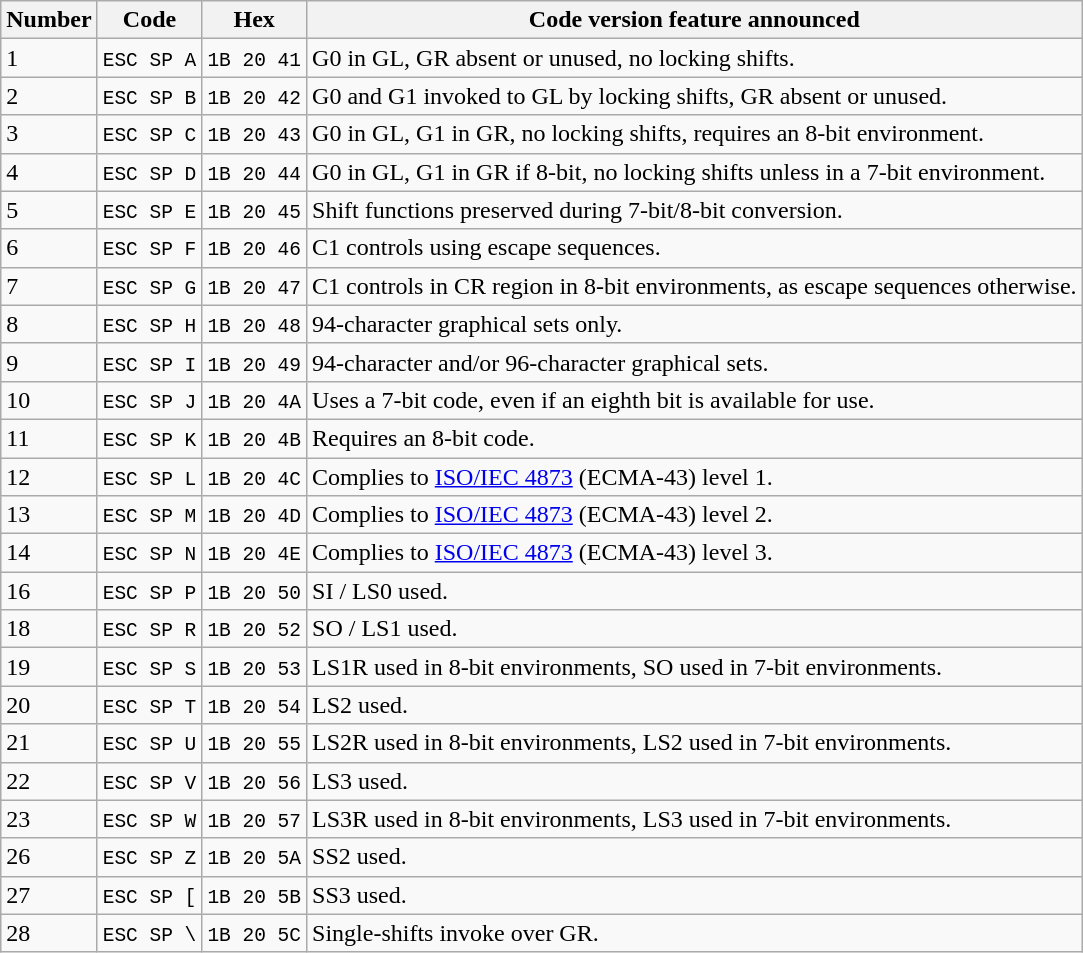<table class="wikitable">
<tr>
<th>Number</th>
<th>Code</th>
<th>Hex</th>
<th>Code version feature announced</th>
</tr>
<tr>
<td>1</td>
<td><code>ESC SP A</code></td>
<td><code>1B 20 41</code></td>
<td>G0 in GL, GR absent or unused, no locking shifts.</td>
</tr>
<tr>
<td>2</td>
<td><code>ESC SP B</code></td>
<td><code>1B 20 42</code></td>
<td>G0 and G1 invoked to GL by locking shifts, GR absent or unused.</td>
</tr>
<tr>
<td>3</td>
<td><code>ESC SP C</code></td>
<td><code>1B 20 43</code></td>
<td>G0 in GL, G1 in GR, no locking shifts, requires an 8-bit environment.</td>
</tr>
<tr>
<td>4</td>
<td><code>ESC SP D</code></td>
<td><code>1B 20 44</code></td>
<td>G0 in GL, G1 in GR if 8-bit, no locking shifts unless in a 7-bit environment.</td>
</tr>
<tr>
<td>5</td>
<td><code>ESC SP E</code></td>
<td><code>1B 20 45</code></td>
<td>Shift functions preserved during 7-bit/8-bit conversion.</td>
</tr>
<tr>
<td>6</td>
<td><code>ESC SP F</code></td>
<td><code>1B 20 46</code></td>
<td>C1 controls using escape sequences.</td>
</tr>
<tr>
<td>7</td>
<td><code>ESC SP G</code></td>
<td><code>1B 20 47</code></td>
<td>C1 controls in CR region in 8-bit environments, as escape sequences otherwise.</td>
</tr>
<tr>
<td>8</td>
<td><code>ESC SP H</code></td>
<td><code>1B 20 48</code></td>
<td>94-character graphical sets only.</td>
</tr>
<tr>
<td>9</td>
<td><code>ESC SP I</code></td>
<td><code>1B 20 49</code></td>
<td>94-character and/or 96-character graphical sets.</td>
</tr>
<tr>
<td>10</td>
<td><code>ESC SP J</code></td>
<td><code>1B 20 4A</code></td>
<td>Uses a 7-bit code, even if an eighth bit is available for use.</td>
</tr>
<tr>
<td>11</td>
<td><code>ESC SP K</code></td>
<td><code>1B 20 4B</code></td>
<td>Requires an 8-bit code.</td>
</tr>
<tr>
<td>12</td>
<td><code>ESC SP L</code></td>
<td><code>1B 20 4C</code></td>
<td>Complies to <a href='#'>ISO/IEC 4873</a> (ECMA-43) level 1.</td>
</tr>
<tr>
<td>13</td>
<td><code>ESC SP M</code></td>
<td><code>1B 20 4D</code></td>
<td>Complies to <a href='#'>ISO/IEC 4873</a> (ECMA-43) level 2.</td>
</tr>
<tr>
<td>14</td>
<td><code>ESC SP N</code></td>
<td><code>1B 20 4E</code></td>
<td>Complies to <a href='#'>ISO/IEC 4873</a> (ECMA-43) level 3.</td>
</tr>
<tr>
<td>16</td>
<td><code>ESC SP P</code></td>
<td><code>1B 20 50</code></td>
<td>SI / LS0 used.</td>
</tr>
<tr>
<td>18</td>
<td><code>ESC SP R</code></td>
<td><code>1B 20 52</code></td>
<td>SO / LS1 used.</td>
</tr>
<tr>
<td>19</td>
<td><code>ESC SP S</code></td>
<td><code>1B 20 53</code></td>
<td>LS1R used in 8-bit environments, SO used in 7-bit environments.</td>
</tr>
<tr>
<td>20</td>
<td><code>ESC SP T</code></td>
<td><code>1B 20 54</code></td>
<td>LS2 used.</td>
</tr>
<tr>
<td>21</td>
<td><code>ESC SP U</code></td>
<td><code>1B 20 55</code></td>
<td>LS2R used in 8-bit environments, LS2 used in 7-bit environments.</td>
</tr>
<tr>
<td>22</td>
<td><code>ESC SP V</code></td>
<td><code>1B 20 56</code></td>
<td>LS3 used.</td>
</tr>
<tr>
<td>23</td>
<td><code>ESC SP W</code></td>
<td><code>1B 20 57</code></td>
<td>LS3R used in 8-bit environments, LS3 used in 7-bit environments.</td>
</tr>
<tr>
<td>26</td>
<td><code>ESC SP Z</code></td>
<td><code>1B 20 5A</code></td>
<td>SS2 used.</td>
</tr>
<tr>
<td>27</td>
<td><code>ESC SP [</code></td>
<td><code>1B 20 5B</code></td>
<td>SS3 used.</td>
</tr>
<tr>
<td>28</td>
<td><code>ESC SP \</code></td>
<td><code>1B 20 5C</code></td>
<td>Single-shifts invoke over GR.</td>
</tr>
</table>
